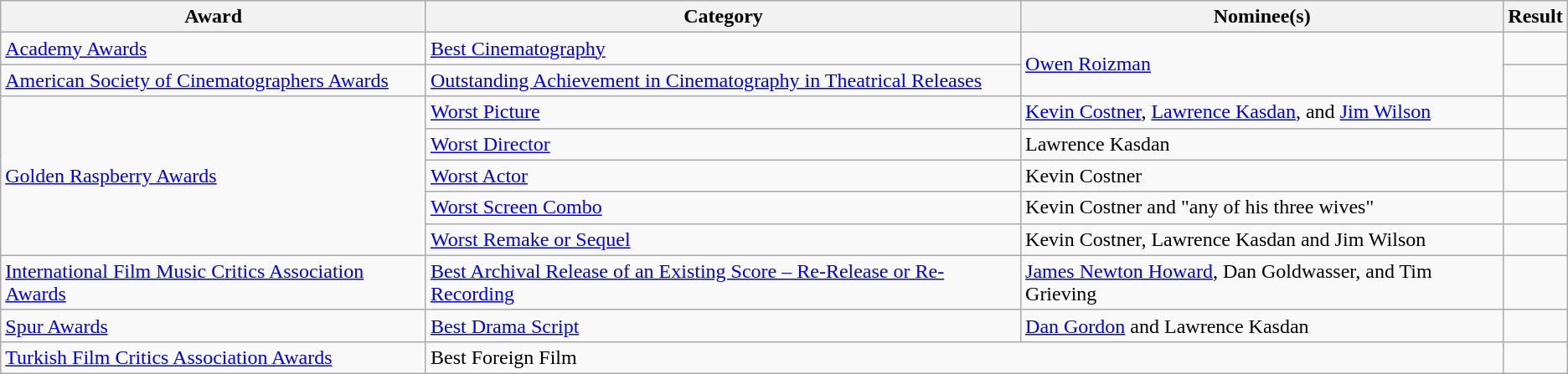<table class="wikitable plainrowheaders">
<tr>
<th>Award</th>
<th>Category</th>
<th>Nominee(s)</th>
<th>Result</th>
</tr>
<tr>
<td><a href='#'>Academy Awards</a></td>
<td><a href='#'>Best Cinematography</a></td>
<td rowspan="2"><a href='#'>Owen Roizman</a></td>
<td></td>
</tr>
<tr>
<td><a href='#'>American Society of Cinematographers Awards</a></td>
<td><a href='#'>Outstanding Achievement in Cinematography in Theatrical Releases</a></td>
<td></td>
</tr>
<tr>
<td rowspan="5"><a href='#'>Golden Raspberry Awards</a></td>
<td><a href='#'>Worst Picture</a></td>
<td><a href='#'>Kevin Costner</a>, <a href='#'>Lawrence Kasdan</a>, and <a href='#'>Jim Wilson</a></td>
<td></td>
</tr>
<tr>
<td><a href='#'>Worst Director</a></td>
<td>Lawrence Kasdan</td>
<td></td>
</tr>
<tr>
<td><a href='#'>Worst Actor</a></td>
<td>Kevin Costner</td>
<td></td>
</tr>
<tr>
<td><a href='#'>Worst Screen Combo</a></td>
<td>Kevin Costner and "any of his three wives" <br> </td>
<td></td>
</tr>
<tr>
<td><a href='#'>Worst Remake or Sequel</a></td>
<td>Kevin Costner, Lawrence Kasdan and Jim Wilson</td>
<td></td>
</tr>
<tr>
<td><a href='#'>International Film Music Critics Association Awards</a></td>
<td><a href='#'>Best Archival Release of an Existing Score – Re-Release or Re-Recording</a></td>
<td><a href='#'>James Newton Howard</a>, Dan Goldwasser, and Tim Grieving</td>
<td></td>
</tr>
<tr>
<td><a href='#'>Spur Awards</a></td>
<td><a href='#'>Best Drama Script</a></td>
<td><a href='#'>Dan Gordon</a> and Lawrence Kasdan</td>
<td></td>
</tr>
<tr>
<td><a href='#'>Turkish Film Critics Association Awards</a></td>
<td colspan="2">Best Foreign Film</td>
<td></td>
</tr>
</table>
